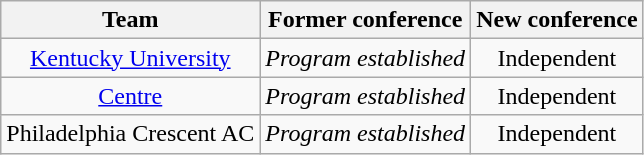<table class="wikitable">
<tr>
<th>Team</th>
<th>Former conference</th>
<th>New conference</th>
</tr>
<tr style="text-align:center;">
<td><a href='#'>Kentucky University</a></td>
<td><em>Program established</em></td>
<td>Independent</td>
</tr>
<tr style="text-align:center;">
<td><a href='#'>Centre</a></td>
<td><em>Program established</em></td>
<td>Independent</td>
</tr>
<tr style="text-align:center;">
<td>Philadelphia Crescent AC</td>
<td><em>Program established</em></td>
<td>Independent</td>
</tr>
</table>
